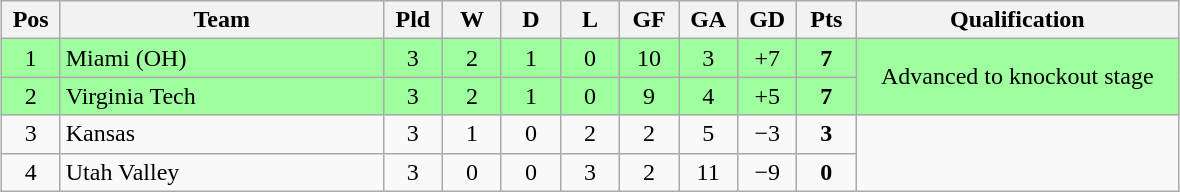<table class="wikitable" style="text-align:center; margin: 1em auto">
<tr>
<th style=width:2em>Pos</th>
<th style=width:13em>Team</th>
<th style=width:2em>Pld</th>
<th style=width:2em>W</th>
<th style=width:2em>D</th>
<th style=width:2em>L</th>
<th style=width:2em>GF</th>
<th style=width:2em>GA</th>
<th style=width:2em>GD</th>
<th style=width:2em>Pts</th>
<th style=width:13em>Qualification</th>
</tr>
<tr bgcolor="#9eff9e">
<td>1</td>
<td style="text-align:left">Miami (OH)</td>
<td>3</td>
<td>2</td>
<td>1</td>
<td>0</td>
<td>10</td>
<td>3</td>
<td>+7</td>
<td><strong>7</strong></td>
<td rowspan="2">Advanced to knockout stage</td>
</tr>
<tr bgcolor="#9eff9e">
<td>2</td>
<td style="text-align:left">Virginia Tech</td>
<td>3</td>
<td>2</td>
<td>1</td>
<td>0</td>
<td>9</td>
<td>4</td>
<td>+5</td>
<td><strong>7</strong></td>
</tr>
<tr>
<td>3</td>
<td style="text-align:left">Kansas</td>
<td>3</td>
<td>1</td>
<td>0</td>
<td>2</td>
<td>2</td>
<td>5</td>
<td>−3</td>
<td><strong>3</strong></td>
<td rowspan="2"></td>
</tr>
<tr>
<td>4</td>
<td style="text-align:left">Utah Valley</td>
<td>3</td>
<td>0</td>
<td>0</td>
<td>3</td>
<td>2</td>
<td>11</td>
<td>−9</td>
<td><strong>0</strong></td>
</tr>
</table>
